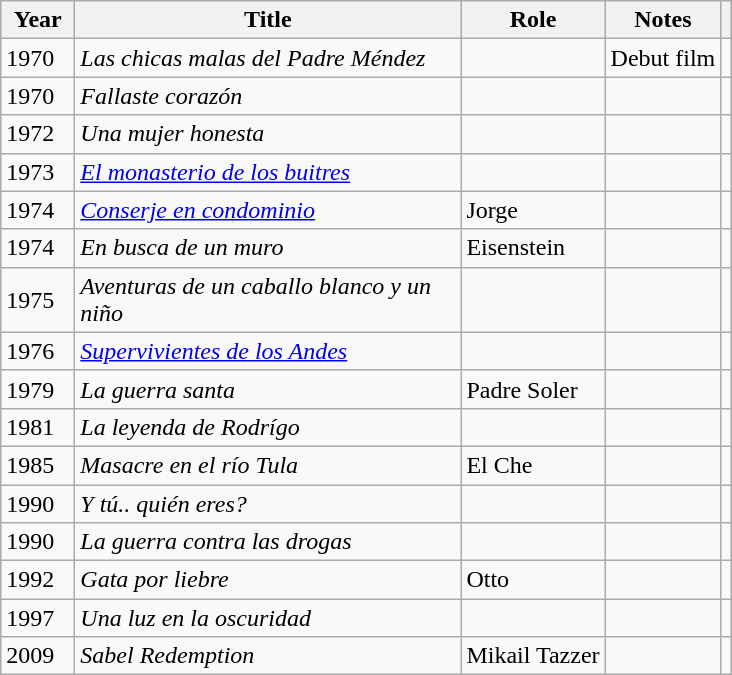<table class="wikitable sortable">
<tr>
<th width="42">Year</th>
<th width="250">Title</th>
<th>Role</th>
<th class="unsortable">Notes</th>
<th class="unsortable"></th>
</tr>
<tr>
<td>1970</td>
<td><em>Las chicas malas del Padre Méndez</em></td>
<td></td>
<td>Debut film</td>
<td></td>
</tr>
<tr>
<td>1970</td>
<td><em>Fallaste corazón</em></td>
<td></td>
<td></td>
<td></td>
</tr>
<tr>
<td>1972</td>
<td><em>Una mujer honesta</em></td>
<td></td>
<td></td>
<td></td>
</tr>
<tr>
<td>1973</td>
<td><em><a href='#'>El monasterio de los buitres</a></em></td>
<td></td>
<td></td>
<td></td>
</tr>
<tr>
<td>1974</td>
<td><em><a href='#'>Conserje en condominio</a></em></td>
<td>Jorge</td>
<td></td>
<td></td>
</tr>
<tr>
<td>1974</td>
<td><em>En busca de un muro</em></td>
<td>Eisenstein</td>
<td></td>
<td></td>
</tr>
<tr>
<td>1975</td>
<td><em>Aventuras de un caballo blanco y un niño</em></td>
<td></td>
<td></td>
<td></td>
</tr>
<tr>
<td>1976</td>
<td><em><a href='#'>Supervivientes de los Andes</a></em></td>
<td></td>
<td></td>
<td></td>
</tr>
<tr>
<td>1979</td>
<td><em>La guerra santa</em></td>
<td>Padre Soler</td>
<td></td>
<td></td>
</tr>
<tr>
<td>1981</td>
<td><em>La leyenda de Rodrígo</em></td>
<td></td>
<td></td>
<td></td>
</tr>
<tr>
<td>1985</td>
<td><em>Masacre en el río Tula</em></td>
<td>El Che</td>
<td></td>
<td></td>
</tr>
<tr>
<td>1990</td>
<td><em>Y tú.. quién eres?</em></td>
<td></td>
<td></td>
<td></td>
</tr>
<tr>
<td>1990</td>
<td><em>La guerra contra las drogas</em></td>
<td></td>
<td></td>
<td></td>
</tr>
<tr>
<td>1992</td>
<td><em>Gata por liebre</em></td>
<td>Otto</td>
<td></td>
<td></td>
</tr>
<tr>
<td>1997</td>
<td><em>Una luz en la oscuridad</em></td>
<td></td>
<td></td>
<td></td>
</tr>
<tr>
<td>2009</td>
<td><em>Sabel Redemption</em></td>
<td>Mikail Tazzer</td>
<td></td>
<td></td>
</tr>
</table>
